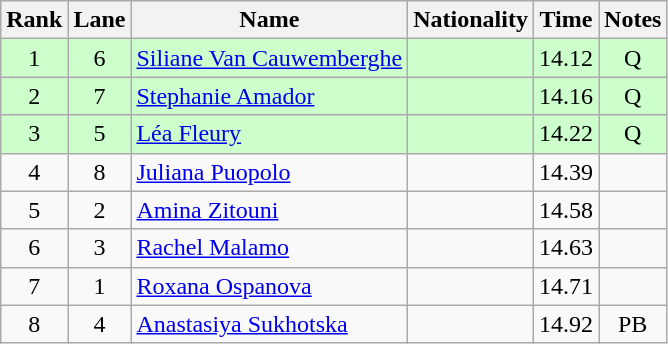<table class="wikitable sortable" style="text-align:center">
<tr>
<th>Rank</th>
<th>Lane</th>
<th>Name</th>
<th>Nationality</th>
<th>Time</th>
<th>Notes</th>
</tr>
<tr bgcolor=ccffcc>
<td>1</td>
<td>6</td>
<td align=left><a href='#'>Siliane Van Cauwemberghe</a></td>
<td align=left></td>
<td>14.12</td>
<td>Q</td>
</tr>
<tr bgcolor=ccffcc>
<td>2</td>
<td>7</td>
<td align=left><a href='#'>Stephanie Amador</a></td>
<td align=left></td>
<td>14.16</td>
<td>Q</td>
</tr>
<tr bgcolor=ccffcc>
<td>3</td>
<td>5</td>
<td align=left><a href='#'>Léa Fleury</a></td>
<td align=left></td>
<td>14.22</td>
<td>Q</td>
</tr>
<tr>
<td>4</td>
<td>8</td>
<td align=left><a href='#'>Juliana Puopolo</a></td>
<td align=left></td>
<td>14.39</td>
<td></td>
</tr>
<tr>
<td>5</td>
<td>2</td>
<td align=left><a href='#'>Amina Zitouni</a></td>
<td align=left></td>
<td>14.58</td>
<td></td>
</tr>
<tr>
<td>6</td>
<td>3</td>
<td align=left><a href='#'>Rachel Malamo</a></td>
<td align=left></td>
<td>14.63</td>
<td></td>
</tr>
<tr>
<td>7</td>
<td>1</td>
<td align=left><a href='#'>Roxana Ospanova</a></td>
<td align=left></td>
<td>14.71</td>
<td></td>
</tr>
<tr>
<td>8</td>
<td>4</td>
<td align=left><a href='#'>Anastasiya Sukhotska</a></td>
<td align=left></td>
<td>14.92</td>
<td>PB</td>
</tr>
</table>
